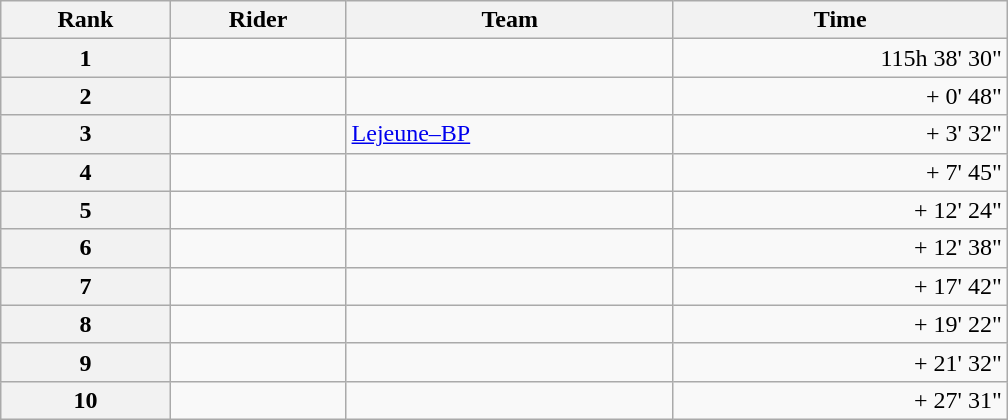<table class="wikitable" style="width:42em;margin-bottom:0;">
<tr>
<th scope="col">Rank</th>
<th scope="col">Rider</th>
<th scope="col">Team</th>
<th scope="col">Time</th>
</tr>
<tr>
<th scope="row">1</th>
<td> </td>
<td></td>
<td style="text-align:right;">115h 38' 30"</td>
</tr>
<tr>
<th scope="row">2</th>
<td></td>
<td></td>
<td style="text-align:right;">+ 0' 48"</td>
</tr>
<tr>
<th scope="row">3</th>
<td> </td>
<td><a href='#'>Lejeune–BP</a></td>
<td style="text-align:right;">+ 3' 32"</td>
</tr>
<tr>
<th scope="row">4</th>
<td></td>
<td></td>
<td style="text-align:right;">+ 7' 45"</td>
</tr>
<tr>
<th scope="row">5</th>
<td> </td>
<td></td>
<td style="text-align:right;">+ 12' 24"</td>
</tr>
<tr>
<th scope="row">6</th>
<td></td>
<td></td>
<td style="text-align:right;">+ 12' 38"</td>
</tr>
<tr>
<th scope="row">7</th>
<td></td>
<td></td>
<td style="text-align:right;">+ 17' 42"</td>
</tr>
<tr>
<th scope="row">8</th>
<td></td>
<td></td>
<td style="text-align:right;">+ 19' 22"</td>
</tr>
<tr>
<th scope="row">9</th>
<td></td>
<td></td>
<td style="text-align:right;">+ 21' 32"</td>
</tr>
<tr>
<th scope="row">10</th>
<td></td>
<td></td>
<td style="text-align:right;">+ 27' 31"</td>
</tr>
</table>
